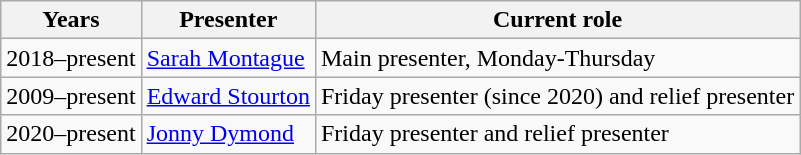<table class="wikitable">
<tr>
<th>Years</th>
<th>Presenter</th>
<th>Current role</th>
</tr>
<tr>
<td>2018–present</td>
<td><a href='#'>Sarah Montague</a></td>
<td>Main presenter, Monday-Thursday</td>
</tr>
<tr>
<td>2009–present</td>
<td><a href='#'>Edward Stourton</a></td>
<td>Friday presenter (since 2020) and relief presenter</td>
</tr>
<tr>
<td>2020–present</td>
<td><a href='#'>Jonny Dymond</a></td>
<td>Friday presenter and relief presenter<br></td>
</tr>
</table>
